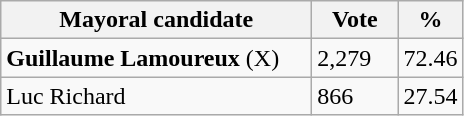<table class="wikitable">
<tr>
<th bgcolor="#DDDDFF" width="200px">Mayoral candidate</th>
<th bgcolor="#DDDDFF" width="50px">Vote</th>
<th bgcolor="#DDDDFF" width="30px">%</th>
</tr>
<tr>
<td><strong>Guillaume Lamoureux</strong> (X)</td>
<td>2,279</td>
<td>72.46</td>
</tr>
<tr>
<td>Luc Richard</td>
<td>866</td>
<td>27.54</td>
</tr>
</table>
